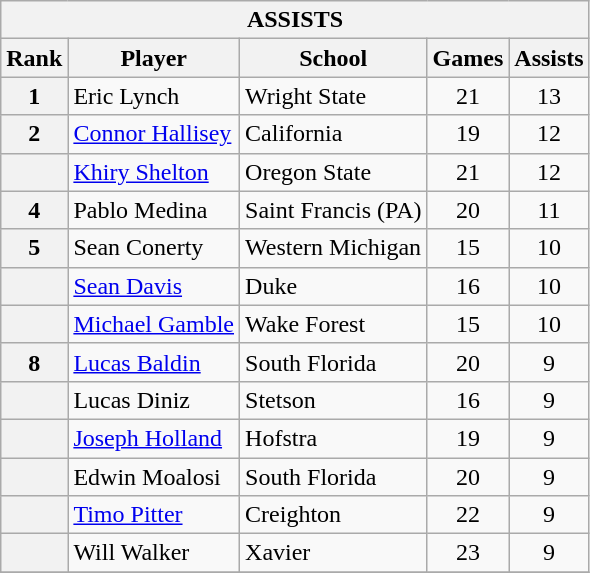<table class="wikitable">
<tr>
<th colspan=5>ASSISTS</th>
</tr>
<tr>
<th>Rank</th>
<th>Player</th>
<th>School</th>
<th>Games</th>
<th>Assists</th>
</tr>
<tr>
<th>1</th>
<td>Eric Lynch</td>
<td>Wright State</td>
<td style="text-align:center;">21</td>
<td style="text-align:center;">13</td>
</tr>
<tr>
<th>2</th>
<td><a href='#'>Connor Hallisey</a></td>
<td>California</td>
<td style="text-align:center;">19</td>
<td style="text-align:center;">12</td>
</tr>
<tr>
<th></th>
<td><a href='#'>Khiry Shelton</a></td>
<td>Oregon State</td>
<td style="text-align:center;">21</td>
<td style="text-align:center;">12</td>
</tr>
<tr>
<th>4</th>
<td>Pablo Medina</td>
<td>Saint Francis (PA)</td>
<td style="text-align:center;">20</td>
<td style="text-align:center;">11</td>
</tr>
<tr>
<th>5</th>
<td>Sean Conerty</td>
<td>Western Michigan</td>
<td style="text-align:center;">15</td>
<td style="text-align:center;">10</td>
</tr>
<tr>
<th></th>
<td><a href='#'>Sean Davis</a></td>
<td>Duke</td>
<td style="text-align:center;">16</td>
<td style="text-align:center;">10</td>
</tr>
<tr>
<th></th>
<td><a href='#'>Michael Gamble</a></td>
<td>Wake Forest</td>
<td style="text-align:center;">15</td>
<td style="text-align:center;">10</td>
</tr>
<tr>
<th>8</th>
<td><a href='#'>Lucas Baldin</a></td>
<td>South Florida</td>
<td style="text-align:center;">20</td>
<td style="text-align:center;">9</td>
</tr>
<tr>
<th></th>
<td>Lucas Diniz</td>
<td>Stetson</td>
<td style="text-align:center;">16</td>
<td style="text-align:center;">9</td>
</tr>
<tr>
<th></th>
<td><a href='#'>Joseph Holland</a></td>
<td>Hofstra</td>
<td style="text-align:center;">19</td>
<td style="text-align:center;">9</td>
</tr>
<tr>
<th></th>
<td>Edwin Moalosi</td>
<td>South Florida</td>
<td style="text-align:center;">20</td>
<td style="text-align:center;">9</td>
</tr>
<tr>
<th></th>
<td><a href='#'>Timo Pitter</a></td>
<td>Creighton</td>
<td style="text-align:center;">22</td>
<td style="text-align:center;">9</td>
</tr>
<tr>
<th></th>
<td>Will Walker</td>
<td>Xavier</td>
<td style="text-align:center;">23</td>
<td style="text-align:center;">9</td>
</tr>
<tr>
</tr>
</table>
